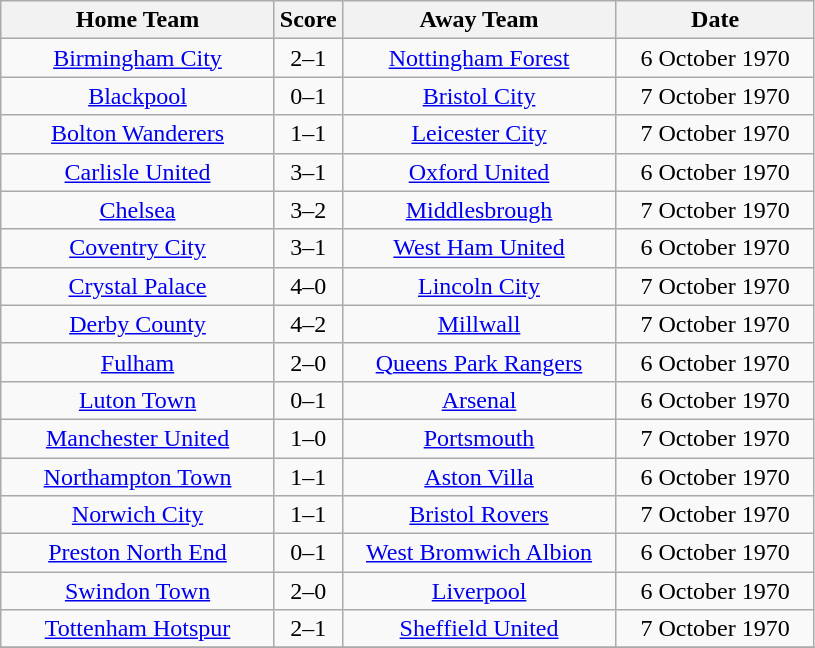<table class="wikitable" style="text-align:center;">
<tr>
<th width=175>Home Team</th>
<th width=20>Score</th>
<th width=175>Away Team</th>
<th width=125>Date</th>
</tr>
<tr>
<td><a href='#'>Birmingham City</a></td>
<td>2–1</td>
<td><a href='#'>Nottingham Forest</a></td>
<td>6 October 1970</td>
</tr>
<tr>
<td><a href='#'>Blackpool</a></td>
<td>0–1</td>
<td><a href='#'>Bristol City</a></td>
<td>7 October 1970</td>
</tr>
<tr>
<td><a href='#'>Bolton Wanderers</a></td>
<td>1–1</td>
<td><a href='#'>Leicester City</a></td>
<td>7 October 1970</td>
</tr>
<tr>
<td><a href='#'>Carlisle United</a></td>
<td>3–1</td>
<td><a href='#'>Oxford United</a></td>
<td>6 October 1970</td>
</tr>
<tr>
<td><a href='#'>Chelsea</a></td>
<td>3–2</td>
<td><a href='#'>Middlesbrough</a></td>
<td>7 October 1970</td>
</tr>
<tr>
<td><a href='#'>Coventry City</a></td>
<td>3–1</td>
<td><a href='#'>West Ham United</a></td>
<td>6 October 1970</td>
</tr>
<tr>
<td><a href='#'>Crystal Palace</a></td>
<td>4–0</td>
<td><a href='#'>Lincoln City</a></td>
<td>7 October 1970</td>
</tr>
<tr>
<td><a href='#'>Derby County</a></td>
<td>4–2</td>
<td><a href='#'>Millwall</a></td>
<td>7 October 1970</td>
</tr>
<tr>
<td><a href='#'>Fulham</a></td>
<td>2–0</td>
<td><a href='#'>Queens Park Rangers</a></td>
<td>6 October 1970</td>
</tr>
<tr>
<td><a href='#'>Luton Town</a></td>
<td>0–1</td>
<td><a href='#'>Arsenal</a></td>
<td>6 October 1970</td>
</tr>
<tr>
<td><a href='#'>Manchester United</a></td>
<td>1–0</td>
<td><a href='#'>Portsmouth</a></td>
<td>7 October 1970</td>
</tr>
<tr>
<td><a href='#'>Northampton Town</a></td>
<td>1–1</td>
<td><a href='#'>Aston Villa</a></td>
<td>6 October 1970</td>
</tr>
<tr>
<td><a href='#'>Norwich City</a></td>
<td>1–1</td>
<td><a href='#'>Bristol Rovers</a></td>
<td>7 October 1970</td>
</tr>
<tr>
<td><a href='#'>Preston North End</a></td>
<td>0–1</td>
<td><a href='#'>West Bromwich Albion</a></td>
<td>6 October 1970</td>
</tr>
<tr>
<td><a href='#'>Swindon Town</a></td>
<td>2–0</td>
<td><a href='#'>Liverpool</a></td>
<td>6 October 1970</td>
</tr>
<tr>
<td><a href='#'>Tottenham Hotspur</a></td>
<td>2–1</td>
<td><a href='#'>Sheffield United</a></td>
<td>7 October 1970</td>
</tr>
<tr>
</tr>
</table>
